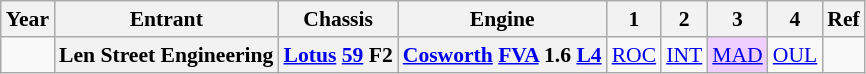<table class="wikitable" style="text-align:center; font-size:90%">
<tr>
<th>Year</th>
<th>Entrant</th>
<th>Chassis</th>
<th>Engine</th>
<th>1</th>
<th>2</th>
<th>3</th>
<th>4</th>
<th>Ref</th>
</tr>
<tr>
<td></td>
<th>Len Street Engineering</th>
<th><a href='#'>Lotus</a> <a href='#'>59</a> F2</th>
<th><a href='#'>Cosworth</a> <a href='#'>FVA</a> 1.6 <a href='#'>L4</a></th>
<td><a href='#'>ROC</a></td>
<td><a href='#'>INT</a></td>
<td style="background:#efcfff;"><a href='#'>MAD</a><br></td>
<td><a href='#'>OUL</a></td>
<td></td>
</tr>
</table>
